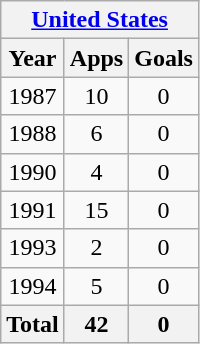<table class="wikitable" style="text-align:center">
<tr>
<th colspan=3><a href='#'>United States</a></th>
</tr>
<tr>
<th>Year</th>
<th>Apps</th>
<th>Goals</th>
</tr>
<tr>
<td>1987</td>
<td>10</td>
<td>0</td>
</tr>
<tr>
<td>1988</td>
<td>6</td>
<td>0</td>
</tr>
<tr>
<td>1990</td>
<td>4</td>
<td>0</td>
</tr>
<tr>
<td>1991</td>
<td>15</td>
<td>0</td>
</tr>
<tr>
<td>1993</td>
<td>2</td>
<td>0</td>
</tr>
<tr>
<td>1994</td>
<td>5</td>
<td>0</td>
</tr>
<tr>
<th>Total</th>
<th>42</th>
<th>0</th>
</tr>
</table>
